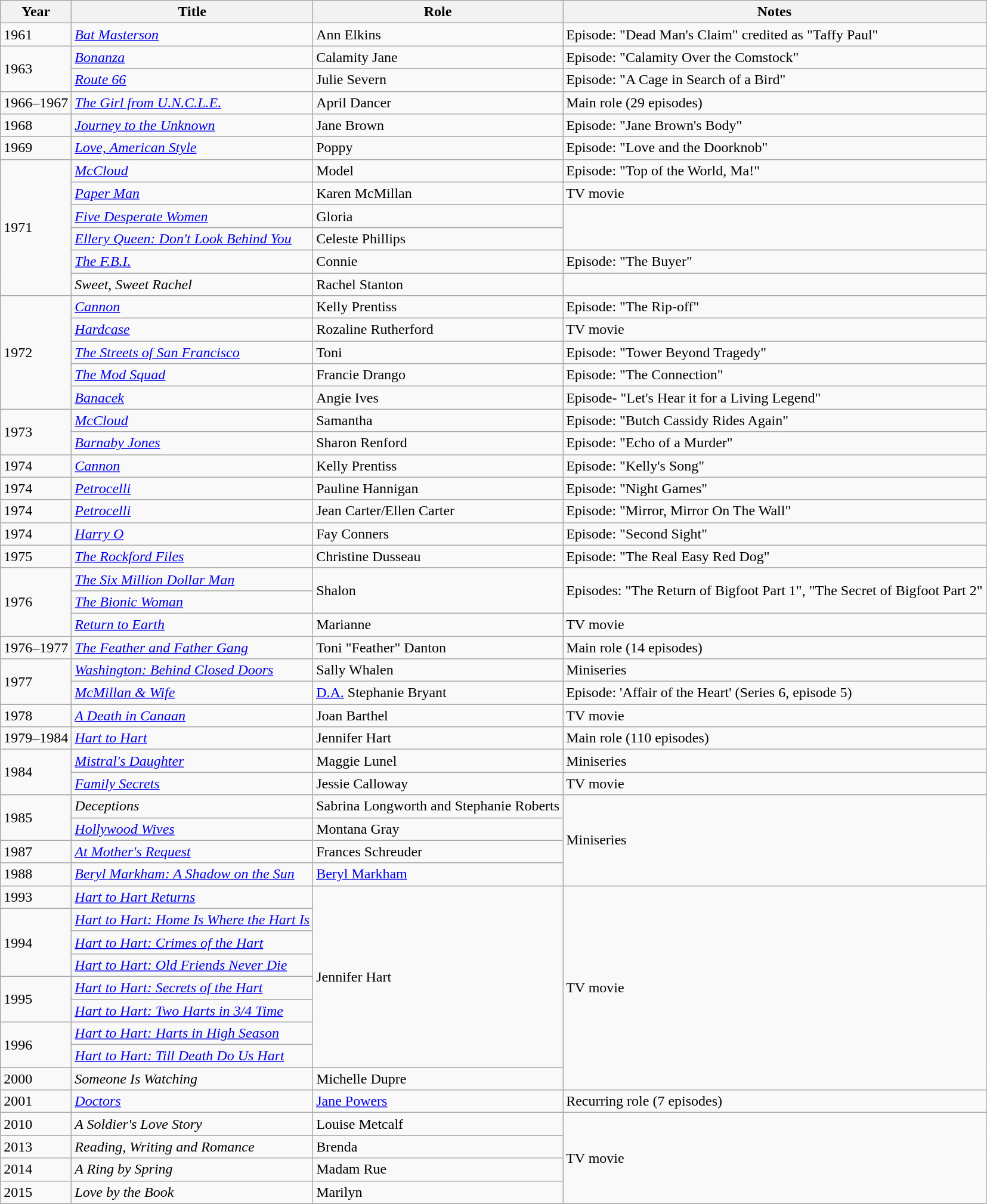<table class="wikitable">
<tr>
<th>Year</th>
<th>Title</th>
<th>Role</th>
<th>Notes</th>
</tr>
<tr>
<td>1961</td>
<td><em><a href='#'>Bat Masterson</a></em></td>
<td>Ann Elkins</td>
<td>Episode: "Dead Man's Claim" credited as "Taffy Paul"</td>
</tr>
<tr>
<td rowspan="2">1963</td>
<td><em><a href='#'>Bonanza</a></em></td>
<td>Calamity Jane</td>
<td>Episode: "Calamity Over the Comstock"</td>
</tr>
<tr>
<td><em><a href='#'>Route 66</a></em></td>
<td>Julie Severn</td>
<td>Episode: "A Cage in Search of a Bird"</td>
</tr>
<tr>
<td>1966–1967</td>
<td><em><a href='#'>The Girl from U.N.C.L.E.</a></em></td>
<td>April Dancer</td>
<td>Main role (29 episodes)</td>
</tr>
<tr>
<td>1968</td>
<td><em><a href='#'>Journey to the Unknown</a></em></td>
<td>Jane Brown</td>
<td>Episode: "Jane Brown's Body"</td>
</tr>
<tr>
<td>1969</td>
<td><em><a href='#'>Love, American Style</a></em></td>
<td>Poppy</td>
<td>Episode: "Love and the Doorknob"</td>
</tr>
<tr>
<td rowspan="6">1971</td>
<td><em><a href='#'>McCloud</a></em></td>
<td>Model</td>
<td>Episode: "Top of the World, Ma!"</td>
</tr>
<tr>
<td><em><a href='#'>Paper Man</a></em></td>
<td>Karen McMillan</td>
<td>TV movie</td>
</tr>
<tr>
<td><em><a href='#'>Five Desperate Women</a></em></td>
<td>Gloria</td>
</tr>
<tr>
<td><em><a href='#'>Ellery Queen: Don't Look Behind You</a></em></td>
<td>Celeste Phillips</td>
</tr>
<tr>
<td><em><a href='#'>The F.B.I.</a></em></td>
<td>Connie</td>
<td>Episode: "The Buyer"</td>
</tr>
<tr>
<td><em>Sweet, Sweet Rachel</em></td>
<td>Rachel Stanton</td>
</tr>
<tr>
<td rowspan="5">1972</td>
<td><em><a href='#'>Cannon</a></em></td>
<td>Kelly Prentiss</td>
<td>Episode: "The Rip-off"</td>
</tr>
<tr>
<td><em><a href='#'>Hardcase</a></em></td>
<td>Rozaline Rutherford</td>
<td>TV movie</td>
</tr>
<tr>
<td><em><a href='#'>The Streets of San Francisco</a></em></td>
<td>Toni</td>
<td>Episode: "Tower Beyond Tragedy"</td>
</tr>
<tr>
<td><em><a href='#'>The Mod Squad</a></em></td>
<td>Francie Drango</td>
<td>Episode: "The Connection"</td>
</tr>
<tr>
<td><em><a href='#'>Banacek</a></em></td>
<td>Angie Ives</td>
<td>Episode- "Let's Hear it for a Living Legend"</td>
</tr>
<tr>
<td rowspan="2">1973</td>
<td><em><a href='#'>McCloud</a></em></td>
<td>Samantha</td>
<td>Episode: "Butch Cassidy Rides Again"</td>
</tr>
<tr>
<td><em><a href='#'>Barnaby Jones</a></em></td>
<td>Sharon Renford</td>
<td>Episode: "Echo of a Murder"</td>
</tr>
<tr>
<td>1974</td>
<td><em><a href='#'>Cannon</a></em></td>
<td>Kelly Prentiss</td>
<td>Episode: "Kelly's Song"</td>
</tr>
<tr>
<td>1974</td>
<td><em><a href='#'>Petrocelli</a></em></td>
<td>Pauline Hannigan</td>
<td>Episode: "Night Games"</td>
</tr>
<tr>
<td>1974</td>
<td><em><a href='#'>Petrocelli</a></em></td>
<td>Jean Carter/Ellen Carter</td>
<td>Episode: "Mirror, Mirror On The Wall"</td>
</tr>
<tr>
<td>1974</td>
<td><em><a href='#'>Harry O</a></em></td>
<td>Fay Conners</td>
<td>Episode: "Second Sight"</td>
</tr>
<tr>
<td>1975</td>
<td><em><a href='#'>The Rockford Files</a></em></td>
<td>Christine Dusseau</td>
<td>Episode: "The Real Easy Red Dog"</td>
</tr>
<tr>
<td rowspan="3">1976</td>
<td><em><a href='#'>The Six Million Dollar Man</a></em></td>
<td rowspan="2">Shalon</td>
<td rowspan="2">Episodes: "The Return of Bigfoot Part 1", "The Secret of Bigfoot Part 2"</td>
</tr>
<tr>
<td><em><a href='#'>The Bionic Woman</a></em></td>
</tr>
<tr>
<td><em><a href='#'>Return to Earth</a></em></td>
<td>Marianne</td>
<td>TV movie</td>
</tr>
<tr>
<td>1976–1977</td>
<td><em><a href='#'>The Feather and Father Gang</a></em></td>
<td>Toni "Feather" Danton</td>
<td>Main role (14 episodes)</td>
</tr>
<tr>
<td rowspan="2">1977</td>
<td><em><a href='#'>Washington: Behind Closed Doors</a></em></td>
<td>Sally Whalen</td>
<td>Miniseries</td>
</tr>
<tr>
<td><em><a href='#'>McMillan & Wife</a></em></td>
<td><a href='#'>D.A.</a> Stephanie Bryant</td>
<td>Episode: 'Affair of the Heart' (Series 6, episode 5)</td>
</tr>
<tr>
<td>1978</td>
<td><em><a href='#'>A Death in Canaan</a></em></td>
<td>Joan Barthel</td>
<td>TV movie</td>
</tr>
<tr>
<td>1979–1984</td>
<td><em><a href='#'>Hart to Hart</a></em></td>
<td>Jennifer Hart</td>
<td>Main role (110 episodes)</td>
</tr>
<tr>
<td rowspan="2">1984</td>
<td><em><a href='#'>Mistral's Daughter</a></em></td>
<td>Maggie Lunel</td>
<td>Miniseries</td>
</tr>
<tr>
<td><em><a href='#'>Family Secrets</a></em></td>
<td>Jessie Calloway</td>
<td>TV movie</td>
</tr>
<tr>
<td rowspan="2">1985</td>
<td><em>Deceptions</em></td>
<td>Sabrina Longworth and Stephanie Roberts</td>
<td rowspan="4">Miniseries</td>
</tr>
<tr>
<td><em><a href='#'>Hollywood Wives</a></em></td>
<td>Montana Gray</td>
</tr>
<tr>
<td>1987</td>
<td><em><a href='#'>At Mother's Request</a></em></td>
<td>Frances Schreuder</td>
</tr>
<tr>
<td>1988</td>
<td><em><a href='#'>Beryl Markham: A Shadow on the Sun</a></em></td>
<td><a href='#'>Beryl Markham</a></td>
</tr>
<tr>
<td>1993</td>
<td><em><a href='#'>Hart to Hart Returns</a></em></td>
<td rowspan="8">Jennifer Hart</td>
<td rowspan="9">TV movie</td>
</tr>
<tr>
<td rowspan="3">1994</td>
<td><em><a href='#'>Hart to Hart: Home Is Where the Hart Is</a></em></td>
</tr>
<tr>
<td><em><a href='#'>Hart to Hart: Crimes of the Hart</a></em></td>
</tr>
<tr>
<td><em><a href='#'>Hart to Hart: Old Friends Never Die</a></em></td>
</tr>
<tr>
<td rowspan="2">1995</td>
<td><em><a href='#'>Hart to Hart: Secrets of the Hart</a></em></td>
</tr>
<tr>
<td><em><a href='#'>Hart to Hart: Two Harts in 3/4 Time</a></em></td>
</tr>
<tr>
<td rowspan="2">1996</td>
<td><em><a href='#'>Hart to Hart: Harts in High Season</a></em></td>
</tr>
<tr>
<td><em><a href='#'>Hart to Hart: Till Death Do Us Hart</a></em></td>
</tr>
<tr>
<td>2000</td>
<td><em>Someone Is Watching</em></td>
<td>Michelle Dupre</td>
</tr>
<tr>
<td>2001</td>
<td><em><a href='#'>Doctors</a></em></td>
<td><a href='#'>Jane Powers</a></td>
<td>Recurring role (7 episodes)</td>
</tr>
<tr>
<td>2010</td>
<td><em>A Soldier's Love Story</em></td>
<td>Louise Metcalf</td>
<td rowspan="4">TV movie</td>
</tr>
<tr>
<td>2013</td>
<td><em>Reading, Writing and Romance</em></td>
<td>Brenda</td>
</tr>
<tr>
<td>2014</td>
<td><em>A Ring by Spring</em></td>
<td>Madam Rue</td>
</tr>
<tr>
<td>2015</td>
<td><em>Love by the Book</em></td>
<td>Marilyn</td>
</tr>
</table>
